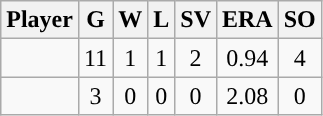<table class="wikitable sortable" style="text-align:center;">
<tr>
<th>Player</th>
<th>G</th>
<th>W</th>
<th>L</th>
<th>SV</th>
<th>ERA</th>
<th>SO</th>
</tr>
<tr>
<td></td>
<td>11</td>
<td>1</td>
<td>1</td>
<td>2</td>
<td>0.94</td>
<td>4</td>
</tr>
<tr>
<td></td>
<td>3</td>
<td>0</td>
<td>0</td>
<td>0</td>
<td>2.08</td>
<td>0</td>
</tr>
</table>
